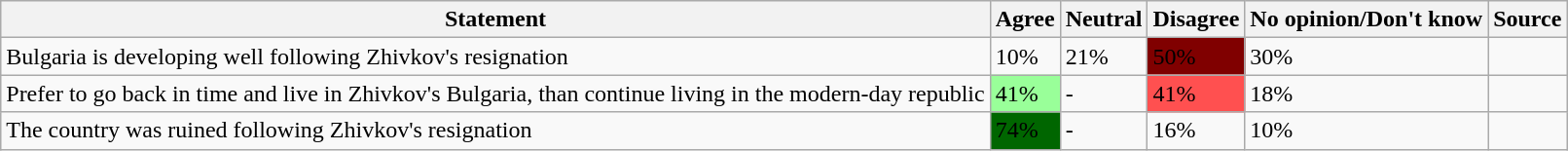<table class="wikitable">
<tr>
<th>Statement</th>
<th>Agree</th>
<th>Neutral</th>
<th>Disagree</th>
<th>No opinion/Don't know</th>
<th>Source</th>
</tr>
<tr>
<td>Bulgaria is developing well following Zhivkov's resignation</td>
<td>10%</td>
<td>21%</td>
<td style="background:#800000;">50%</td>
<td>30%</td>
<td></td>
</tr>
<tr>
<td>Prefer to go back in time and live in Zhivkov's Bulgaria, than continue living in the modern-day republic</td>
<td style="background:#99ff99;">41%</td>
<td>-</td>
<td style="background:#ff5050;">41%</td>
<td>18%</td>
<td></td>
</tr>
<tr>
<td>The country was ruined following Zhivkov's resignation</td>
<td style="background:#006600">74%</td>
<td>-</td>
<td>16%</td>
<td>10%</td>
<td></td>
</tr>
</table>
